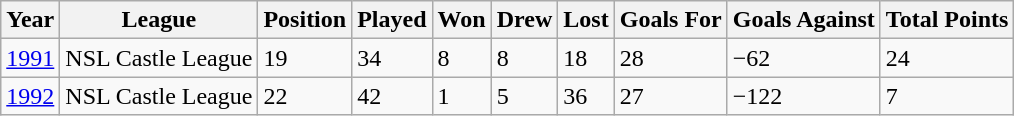<table class="wikitable sortable">
<tr>
<th>Year</th>
<th>League</th>
<th>Position</th>
<th>Played</th>
<th>Won</th>
<th>Drew</th>
<th>Lost</th>
<th>Goals For</th>
<th>Goals Against</th>
<th>Total Points</th>
</tr>
<tr>
<td><a href='#'>1991</a></td>
<td>NSL Castle League</td>
<td>19</td>
<td>34</td>
<td>8</td>
<td>8</td>
<td>18</td>
<td>28</td>
<td>−62</td>
<td>24</td>
</tr>
<tr>
<td><a href='#'>1992</a></td>
<td>NSL Castle League</td>
<td>22</td>
<td>42</td>
<td>1</td>
<td>5</td>
<td>36</td>
<td>27</td>
<td>−122</td>
<td>7</td>
</tr>
</table>
